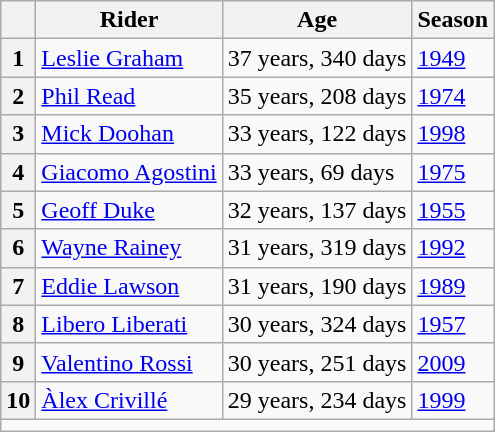<table class="wikitable">
<tr>
<th></th>
<th>Rider</th>
<th>Age</th>
<th>Season</th>
</tr>
<tr>
<th>1</th>
<td> <a href='#'>Leslie Graham</a></td>
<td>37 years, 340 days</td>
<td><a href='#'>1949</a></td>
</tr>
<tr>
<th>2</th>
<td> <a href='#'>Phil Read</a></td>
<td>35 years, 208 days</td>
<td><a href='#'>1974</a></td>
</tr>
<tr>
<th>3</th>
<td> <a href='#'>Mick Doohan</a></td>
<td>33 years, 122 days</td>
<td><a href='#'>1998</a></td>
</tr>
<tr>
<th>4</th>
<td> <a href='#'>Giacomo Agostini</a></td>
<td>33 years, 69 days</td>
<td><a href='#'>1975</a></td>
</tr>
<tr>
<th>5</th>
<td> <a href='#'>Geoff Duke</a></td>
<td>32 years, 137 days</td>
<td><a href='#'>1955</a></td>
</tr>
<tr>
<th>6</th>
<td> <a href='#'>Wayne Rainey</a></td>
<td>31 years, 319 days</td>
<td><a href='#'>1992</a></td>
</tr>
<tr>
<th>7</th>
<td> <a href='#'>Eddie Lawson</a></td>
<td>31 years, 190 days</td>
<td><a href='#'>1989</a></td>
</tr>
<tr>
<th>8</th>
<td> <a href='#'>Libero Liberati</a></td>
<td>30 years, 324 days</td>
<td><a href='#'>1957</a></td>
</tr>
<tr>
<th>9</th>
<td> <a href='#'>Valentino Rossi</a></td>
<td>30 years, 251 days</td>
<td><a href='#'>2009</a></td>
</tr>
<tr>
<th>10</th>
<td> <a href='#'>Àlex Crivillé</a></td>
<td>29 years, 234 days</td>
<td><a href='#'>1999</a></td>
</tr>
<tr>
<td colspan=4></td>
</tr>
</table>
